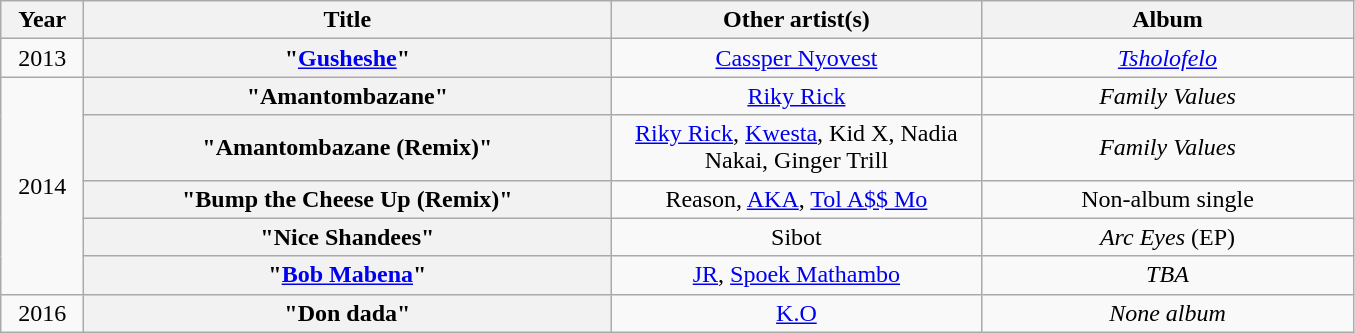<table class="wikitable plainrowheaders" style="text-align:center;">
<tr>
<th style="width:3em;">Year</th>
<th style="width:21.5em;">Title</th>
<th style="width:15em;">Other artist(s)</th>
<th style="width:15em;">Album</th>
</tr>
<tr>
<td>2013</td>
<th scope="row">"<a href='#'>Gusheshe</a>"</th>
<td><a href='#'>Cassper Nyovest</a></td>
<td><em><a href='#'>Tsholofelo</a></em></td>
</tr>
<tr>
<td rowspan="5">2014</td>
<th scope="row">"Amantombazane"</th>
<td><a href='#'>Riky Rick</a></td>
<td><em>Family Values</em></td>
</tr>
<tr>
<th scope="row">"Amantombazane (Remix)"</th>
<td><a href='#'>Riky Rick</a>, <a href='#'>Kwesta</a>, Kid X, Nadia Nakai, Ginger Trill</td>
<td><em>Family Values</em></td>
</tr>
<tr>
<th scope="row">"Bump the Cheese Up (Remix)"</th>
<td>Reason, <a href='#'>AKA</a>, <a href='#'>Tol A$$ Mo</a></td>
<td>Non-album single</td>
</tr>
<tr>
<th scope="row">"Nice Shandees"</th>
<td>Sibot</td>
<td><em>Arc Eyes</em> (EP)</td>
</tr>
<tr>
<th scope="row">"<a href='#'>Bob Mabena</a>"</th>
<td><a href='#'>JR</a>, <a href='#'>Spoek Mathambo</a></td>
<td><em>TBA</em></td>
</tr>
<tr>
<td>2016</td>
<th scope="row">"Don dada"</th>
<td><a href='#'>K.O</a></td>
<td><em>None album</em></td>
</tr>
</table>
